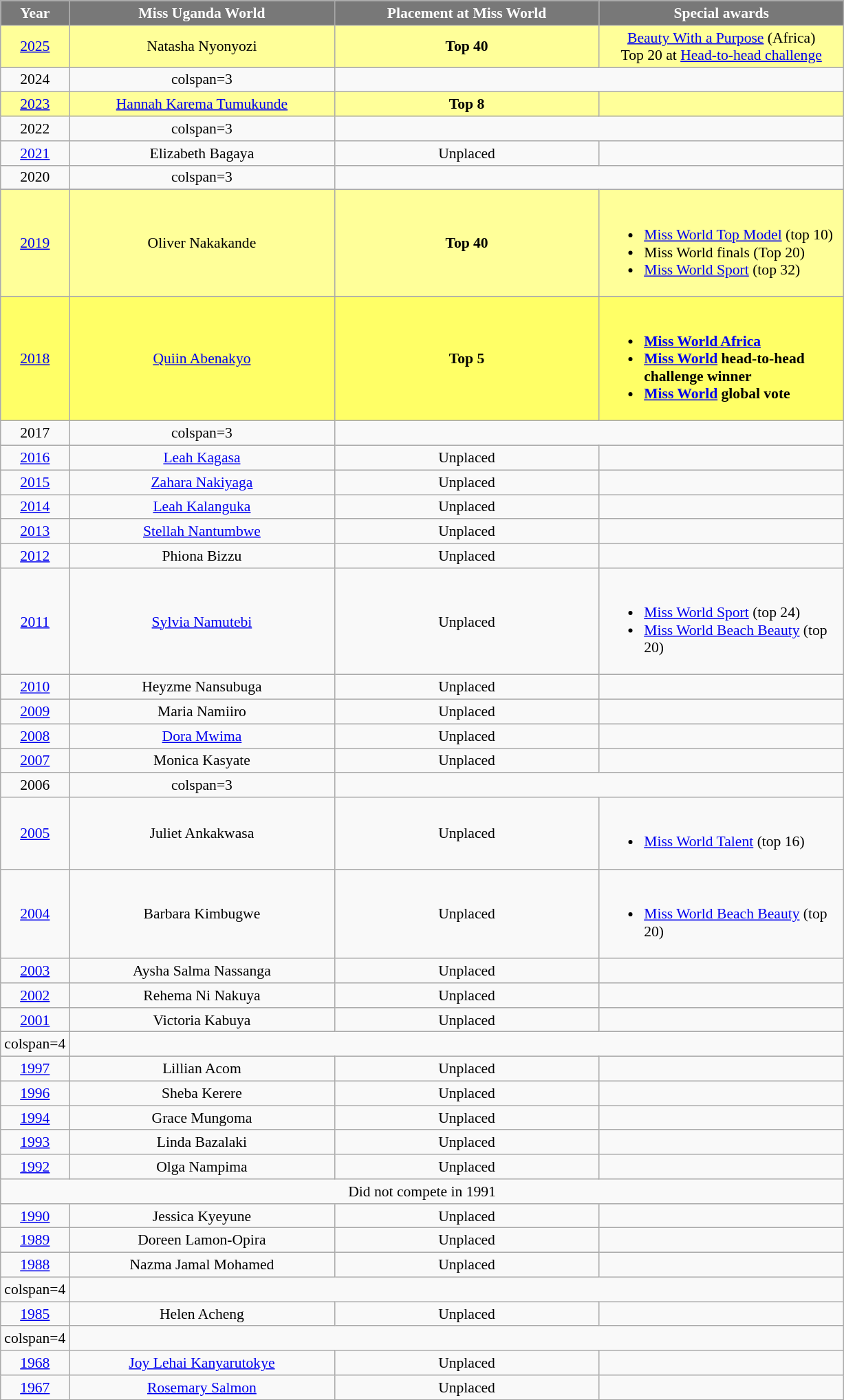<table class="wikitable" style="font-size: 90%; text-align:center">
<tr>
<th width="60" style="background-color:#787878;color:#FFFFFF;">Year</th>
<th width="250" style="background-color:#787878;color:#FFFFFF;">Miss Uganda World</th>
<th width="250" style="background-color:#787878;color:#FFFFFF;">Placement at Miss World</th>
<th width="230" style="background-color:#787878;color:#FFFFFF;">Special awards</th>
</tr>
<tr style="background-color:#FFFF99; ">
<td><a href='#'>2025</a></td>
<td>Natasha Nyonyozi</td>
<td><strong>Top 40</strong></td>
<td><a href='#'>Beauty With a Purpose</a> (Africa)<br> Top 20 at <a href='#'>Head-to-head challenge</a></td>
</tr>
<tr>
<td>2024</td>
<td>colspan=3 </td>
</tr>
<tr style="background-color:#FFFF99">
<td><a href='#'>2023</a></td>
<td><a href='#'>Hannah Karema Tumukunde</a></td>
<td><strong>Top 8</strong></td>
<td></td>
</tr>
<tr>
<td>2022</td>
<td>colspan=3 </td>
</tr>
<tr>
<td><a href='#'>2021</a></td>
<td>Elizabeth Bagaya</td>
<td>Unplaced</td>
<td></td>
</tr>
<tr>
<td>2020</td>
<td>colspan=3 </td>
</tr>
<tr>
</tr>
<tr style="background-color:#FFFF99; ">
<td><a href='#'>2019</a></td>
<td>Oliver Nakakande</td>
<td><strong>Top 40</strong></td>
<td align="left"><br><ul><li><a href='#'>Miss World Top Model</a> (top 10)</li><li>Miss World finals (Top 20)</li><li><a href='#'>Miss World Sport</a> (top 32)</li></ul></td>
</tr>
<tr>
</tr>
<tr style="background:#ffff66;">
<td><a href='#'>2018</a></td>
<td><a href='#'>Quiin Abenakyo</a></td>
<td><strong>Top 5</strong></td>
<td align="left"><br><ul><li><strong><a href='#'>Miss World Africa</a></strong></li><li><strong><a href='#'>Miss World</a> head-to-head challenge winner</strong></li><li><strong><a href='#'>Miss World</a> global vote</strong></li></ul></td>
</tr>
<tr>
<td>2017</td>
<td>colspan=3 </td>
</tr>
<tr>
<td><a href='#'>2016</a></td>
<td><a href='#'>Leah Kagasa</a></td>
<td>Unplaced</td>
<td></td>
</tr>
<tr>
<td><a href='#'>2015</a></td>
<td><a href='#'>Zahara Nakiyaga</a></td>
<td>Unplaced</td>
<td></td>
</tr>
<tr>
<td><a href='#'>2014</a></td>
<td><a href='#'>Leah Kalanguka</a></td>
<td>Unplaced</td>
<td></td>
</tr>
<tr>
<td><a href='#'>2013</a></td>
<td><a href='#'>Stellah Nantumbwe</a></td>
<td>Unplaced</td>
<td></td>
</tr>
<tr>
<td><a href='#'>2012</a></td>
<td>Phiona Bizzu</td>
<td>Unplaced</td>
<td></td>
</tr>
<tr>
<td><a href='#'>2011</a></td>
<td><a href='#'>Sylvia Namutebi</a></td>
<td>Unplaced</td>
<td align="left"><br><ul><li><a href='#'>Miss World Sport</a> (top 24)</li><li><a href='#'>Miss World Beach Beauty</a> (top 20)</li></ul></td>
</tr>
<tr>
<td><a href='#'>2010</a></td>
<td>Heyzme Nansubuga </td>
<td>Unplaced</td>
<td></td>
</tr>
<tr>
<td><a href='#'>2009</a></td>
<td>Maria Namiiro</td>
<td>Unplaced</td>
<td></td>
</tr>
<tr>
<td><a href='#'>2008</a></td>
<td><a href='#'>Dora Mwima</a></td>
<td>Unplaced</td>
<td></td>
</tr>
<tr>
<td><a href='#'>2007</a></td>
<td>Monica Kasyate</td>
<td>Unplaced</td>
<td></td>
</tr>
<tr>
<td>2006</td>
<td>colspan=3 </td>
</tr>
<tr>
<td><a href='#'>2005</a></td>
<td>Juliet Ankakwasa</td>
<td>Unplaced</td>
<td align="left"><br><ul><li><a href='#'>Miss World Talent</a> (top 16)</li></ul></td>
</tr>
<tr>
<td><a href='#'>2004</a></td>
<td>Barbara Kimbugwe</td>
<td>Unplaced</td>
<td align="left"><br><ul><li><a href='#'>Miss World Beach Beauty</a> (top 20)</li></ul></td>
</tr>
<tr>
<td><a href='#'>2003</a></td>
<td>Aysha Salma Nassanga</td>
<td>Unplaced</td>
<td></td>
</tr>
<tr>
<td><a href='#'>2002</a></td>
<td>Rehema Ni Nakuya</td>
<td>Unplaced</td>
<td></td>
</tr>
<tr>
<td><a href='#'>2001</a></td>
<td>Victoria Kabuya</td>
<td>Unplaced</td>
<td></td>
</tr>
<tr>
<td>colspan=4 </td>
</tr>
<tr>
<td><a href='#'>1997</a></td>
<td>Lillian Acom</td>
<td>Unplaced</td>
<td></td>
</tr>
<tr>
<td><a href='#'>1996</a></td>
<td>Sheba Kerere</td>
<td>Unplaced</td>
<td></td>
</tr>
<tr>
<td><a href='#'>1994</a></td>
<td>Grace Mungoma</td>
<td>Unplaced</td>
</tr>
<tr>
<td><a href='#'>1993</a></td>
<td>Linda Bazalaki</td>
<td>Unplaced</td>
<td></td>
</tr>
<tr>
<td><a href='#'>1992</a></td>
<td>Olga Nampima</td>
<td>Unplaced</td>
<td></td>
</tr>
<tr>
<td colspan="4">Did not compete in 1991</td>
</tr>
<tr>
<td><a href='#'>1990</a></td>
<td>Jessica Kyeyune </td>
<td>Unplaced</td>
<td></td>
</tr>
<tr>
<td><a href='#'>1989</a></td>
<td>Doreen Lamon-Opira</td>
<td>Unplaced</td>
<td></td>
</tr>
<tr>
<td><a href='#'>1988</a></td>
<td>Nazma Jamal Mohamed</td>
<td>Unplaced</td>
<td></td>
</tr>
<tr>
<td>colspan=4 </td>
</tr>
<tr>
<td><a href='#'>1985</a></td>
<td>Helen Acheng</td>
<td>Unplaced</td>
<td></td>
</tr>
<tr>
<td>colspan=4 </td>
</tr>
<tr>
<td><a href='#'>1968</a></td>
<td><a href='#'>Joy Lehai Kanyarutokye</a></td>
<td>Unplaced</td>
<td></td>
</tr>
<tr>
<td><a href='#'>1967</a></td>
<td><a href='#'>Rosemary Salmon</a></td>
<td>Unplaced</td>
<td></td>
</tr>
<tr>
</tr>
</table>
